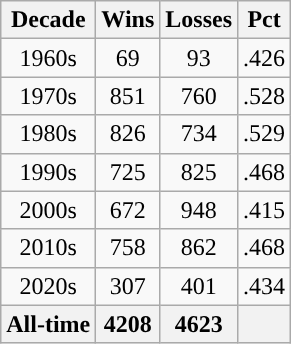<table class="wikitable" style="text-align:center">
<tr>
<th style="text-align:center; ">Decade</th>
<th style="text-align:center; ">Wins</th>
<th style="text-align:center; ">Losses</th>
<th style="text-align:center; ">Pct</th>
</tr>
<tr>
<td>1960s</td>
<td>69</td>
<td>93</td>
<td>.426</td>
</tr>
<tr>
<td>1970s</td>
<td>851</td>
<td>760</td>
<td>.528</td>
</tr>
<tr>
<td>1980s</td>
<td>826</td>
<td>734</td>
<td>.529</td>
</tr>
<tr>
<td>1990s</td>
<td>725</td>
<td>825</td>
<td>.468</td>
</tr>
<tr>
<td>2000s</td>
<td>672</td>
<td>948</td>
<td>.415</td>
</tr>
<tr>
<td>2010s</td>
<td>758</td>
<td>862</td>
<td>.468</td>
</tr>
<tr>
<td>2020s</td>
<td>307</td>
<td>401</td>
<td>.434</td>
</tr>
<tr style="background:#f0f0f0; font-weight:bold">
<th style="text-align:center; ">All-time</th>
<th style="text-align:center; ">4208</th>
<th style="text-align:center; ">4623</th>
<th style="text-align:center; "></th>
</tr>
</table>
